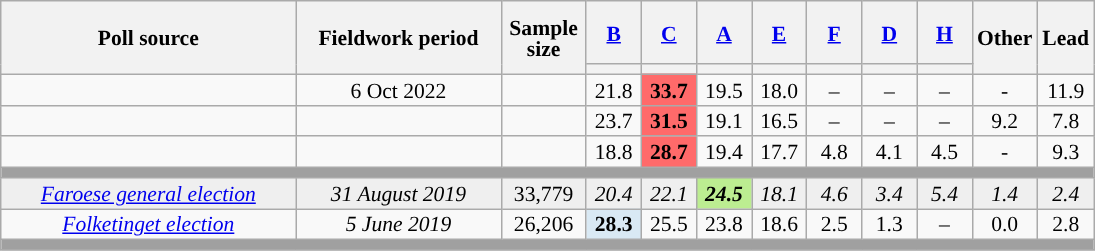<table class="wikitable sortable" style="text-align:center;font-size:90%;line-height:14px;">
<tr style="height:42px;">
<th style="width:190px;" rowspan="2">Poll source</th>
<th style="width:130px;" rowspan="2">Fieldwork period</th>
<th style="width:50px;" rowspan="2">Sample size</th>
<th style="width:30px;"><a href='#'>B</a></th>
<th style="width:30px;"><a href='#'>C</a></th>
<th style="width:30px;"><a href='#'>A</a></th>
<th style="width:30px;"><a href='#'>E</a></th>
<th style="width:30px;"><a href='#'>F</a></th>
<th style="width:30px;"><a href='#'>D</a></th>
<th style="width:30px;"><a href='#'>H</a></th>
<th style="width:30px;" rowspan="2">Other</th>
<th style="width:30px;" rowspan="2">Lead</th>
</tr>
<tr>
<th style="color:inherit;background:"></th>
<th style="color:inherit;background:"></th>
<th style="color:inherit;background:"></th>
<th style="color:inherit;background:"></th>
<th style="color:inherit;background:"></th>
<th style="color:inherit;background:"></th>
<th style="color:inherit;background:"></th>
</tr>
<tr>
<td></td>
<td>6 Oct 2022</td>
<td></td>
<td>21.8</td>
<td style="background:#FF6A6A" align="center"><strong>33.7</strong></td>
<td>19.5</td>
<td>18.0</td>
<td>–</td>
<td>–</td>
<td>–</td>
<td>-</td>
<td style="background:">11.9</td>
</tr>
<tr>
<td></td>
<td></td>
<td></td>
<td>23.7</td>
<td style="background:#FF6A6A" align="center"><strong>31.5</strong></td>
<td>19.1</td>
<td>16.5</td>
<td>–</td>
<td>–</td>
<td>–</td>
<td>9.2</td>
<td style="background:">7.8</td>
</tr>
<tr>
<td></td>
<td></td>
<td></td>
<td>18.8</td>
<td style="background:#FF6A6A" align="center"><strong>28.7</strong></td>
<td>19.4</td>
<td>17.7</td>
<td>4.8</td>
<td>4.1</td>
<td>4.5</td>
<td>-</td>
<td style="background:">9.3</td>
</tr>
<tr>
<td colspan="15" style="background:#A0A0A0"></td>
</tr>
<tr style="background:#EFEFEF;">
<td><em><a href='#'>Faroese general election</a></em></td>
<td><em>31 August 2019</em></td>
<td>33,779</td>
<td><em>20.4</em></td>
<td><em>22.1</em></td>
<td style="background:#BCED91" align="center"><strong><em>24.5</em></strong></td>
<td><em>18.1</em></td>
<td><em>4.6</em></td>
<td><em>3.4</em></td>
<td><em>5.4</em></td>
<td><em>1.4</em></td>
<td style="background:"><em>2.4</em></td>
</tr>
<tr>
<td><em><a href='#'>Folketinget election</a></em></td>
<td><em>5 June 2019</em></td>
<td>26,206</td>
<td style="background:#D9E9F4"><strong>28.3</strong></td>
<td>25.5</td>
<td>23.8</td>
<td>18.6</td>
<td>2.5</td>
<td>1.3</td>
<td>–</td>
<td>0.0</td>
<td style="background:">2.8</td>
</tr>
<tr>
<td colspan="15" style="background:#A0A0A0"></td>
</tr>
</table>
